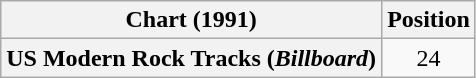<table class="wikitable plainrowheaders" style="text-align:center">
<tr>
<th>Chart (1991)</th>
<th>Position</th>
</tr>
<tr>
<th scope="row">US Modern Rock Tracks (<em>Billboard</em>)</th>
<td>24</td>
</tr>
</table>
